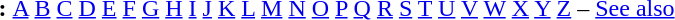<table id="toc" border="0">
<tr>
<th>:</th>
<td><a href='#'>A</a> <a href='#'>B</a> <a href='#'>C</a> <a href='#'>D</a> <a href='#'>E</a> <a href='#'>F</a> <a href='#'>G</a> <a href='#'>H</a> <a href='#'>I</a> <a href='#'>J</a> <a href='#'>K</a> <a href='#'>L</a> <a href='#'>M</a> <a href='#'>N</a> <a href='#'>O</a> <a href='#'>P</a> <a href='#'>Q</a> <a href='#'>R</a> <a href='#'>S</a> <a href='#'>T</a> <a href='#'>U</a> <a href='#'>V</a> <a href='#'>W</a> <a href='#'>X</a> <a href='#'>Y</a>  <a href='#'>Z</a> – <a href='#'>See also</a></td>
</tr>
</table>
